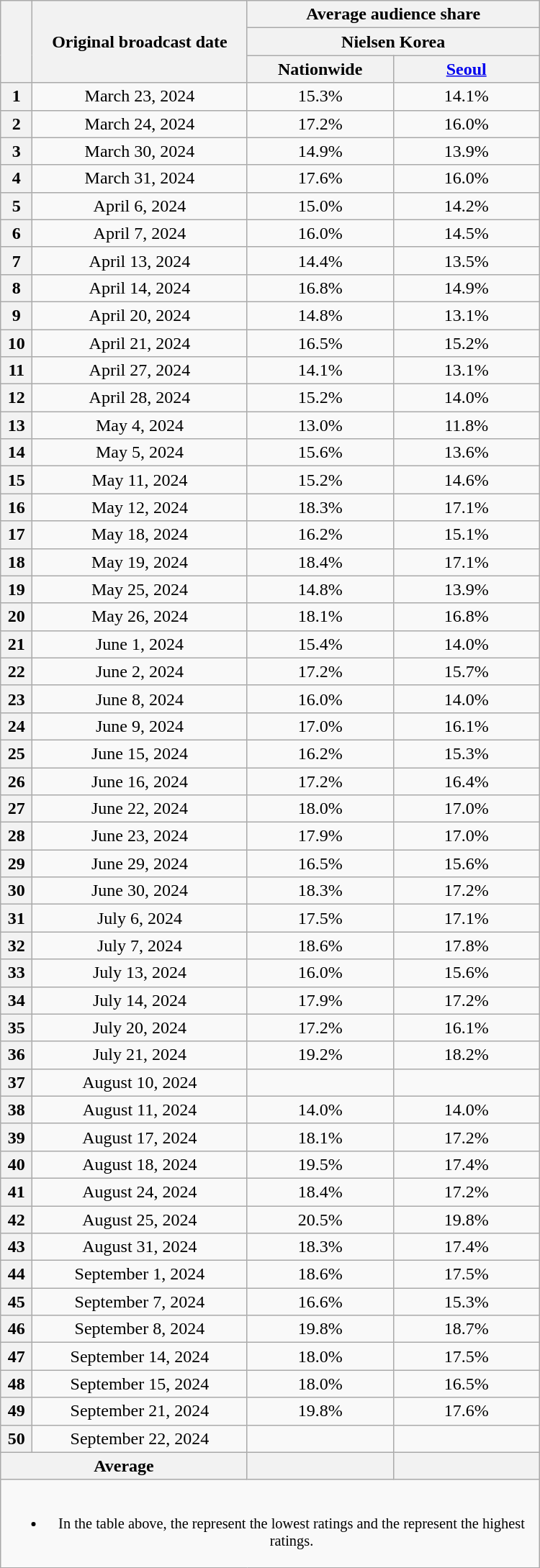<table class="wikitable" style="margin-left:auto; margin-right:auto; width:500px; text-align:center">
<tr>
<th scope="col" rowspan="3"></th>
<th scope="col" rowspan="3">Original broadcast date</th>
<th scope="col" colspan="2">Average audience share</th>
</tr>
<tr>
<th scope="col" colspan="2">Nielsen Korea</th>
</tr>
<tr>
<th scope="col" style="width:8em">Nationwide</th>
<th scope="col" style="width:8em"><a href='#'>Seoul</a></th>
</tr>
<tr>
<th scope="col">1</th>
<td>March 23, 2024</td>
<td>15.3% </td>
<td>14.1% </td>
</tr>
<tr>
<th scope="col">2</th>
<td>March 24, 2024</td>
<td>17.2% </td>
<td>16.0% </td>
</tr>
<tr>
<th scope="col">3</th>
<td>March 30, 2024</td>
<td>14.9% </td>
<td>13.9% </td>
</tr>
<tr>
<th scope="col">4</th>
<td>March 31, 2024</td>
<td>17.6% </td>
<td>16.0% </td>
</tr>
<tr>
<th scope="col">5</th>
<td>April 6, 2024</td>
<td>15.0% </td>
<td>14.2% </td>
</tr>
<tr>
<th scope="col">6</th>
<td>April 7, 2024</td>
<td>16.0% </td>
<td>14.5% </td>
</tr>
<tr>
<th scope="col">7</th>
<td>April 13, 2024</td>
<td>14.4% </td>
<td>13.5% </td>
</tr>
<tr>
<th scope="col">8</th>
<td>April 14, 2024</td>
<td>16.8% </td>
<td>14.9% </td>
</tr>
<tr>
<th scope="col">9</th>
<td>April 20, 2024</td>
<td>14.8% </td>
<td>13.1% </td>
</tr>
<tr>
<th scope="col">10</th>
<td>April 21, 2024</td>
<td>16.5% </td>
<td>15.2% </td>
</tr>
<tr>
<th scope="col">11</th>
<td>April 27, 2024</td>
<td>14.1% </td>
<td>13.1% </td>
</tr>
<tr>
<th scope="col">12</th>
<td>April 28, 2024</td>
<td>15.2% </td>
<td>14.0% </td>
</tr>
<tr>
<th scope="col">13</th>
<td>May 4, 2024</td>
<td>13.0% </td>
<td>11.8% </td>
</tr>
<tr>
<th scope="col">14</th>
<td>May 5, 2024</td>
<td>15.6% </td>
<td>13.6% </td>
</tr>
<tr>
<th scope="col">15</th>
<td>May 11, 2024</td>
<td>15.2% </td>
<td>14.6% </td>
</tr>
<tr>
<th scope="col">16</th>
<td>May 12, 2024</td>
<td>18.3% </td>
<td>17.1% </td>
</tr>
<tr>
<th scope="col">17</th>
<td>May 18, 2024</td>
<td>16.2% </td>
<td>15.1% </td>
</tr>
<tr>
<th scope="col">18</th>
<td>May 19, 2024</td>
<td>18.4% </td>
<td>17.1% </td>
</tr>
<tr>
<th scope="col">19</th>
<td>May 25, 2024</td>
<td>14.8% </td>
<td>13.9% </td>
</tr>
<tr>
<th scope="col">20</th>
<td>May 26, 2024</td>
<td>18.1% </td>
<td>16.8% </td>
</tr>
<tr>
<th scope="col">21</th>
<td>June 1, 2024</td>
<td>15.4% </td>
<td>14.0% </td>
</tr>
<tr>
<th scope="col">22</th>
<td>June 2, 2024</td>
<td>17.2% </td>
<td>15.7% </td>
</tr>
<tr>
<th scope="col">23</th>
<td>June 8, 2024</td>
<td>16.0% </td>
<td>14.0% </td>
</tr>
<tr>
<th scope="col">24</th>
<td>June 9, 2024</td>
<td>17.0% </td>
<td>16.1% </td>
</tr>
<tr>
<th scope="col">25</th>
<td>June 15, 2024</td>
<td>16.2% </td>
<td>15.3% </td>
</tr>
<tr>
<th scope="col">26</th>
<td>June 16, 2024</td>
<td>17.2% </td>
<td>16.4% </td>
</tr>
<tr>
<th scope="col">27</th>
<td>June 22, 2024</td>
<td>18.0% </td>
<td>17.0% </td>
</tr>
<tr>
<th scope="col">28</th>
<td>June 23, 2024</td>
<td>17.9% </td>
<td>17.0% </td>
</tr>
<tr>
<th scope="col">29</th>
<td>June 29, 2024</td>
<td>16.5% </td>
<td>15.6% </td>
</tr>
<tr>
<th scope="col">30</th>
<td>June 30, 2024</td>
<td>18.3% </td>
<td>17.2% </td>
</tr>
<tr>
<th scope="col">31</th>
<td>July 6, 2024</td>
<td>17.5% </td>
<td>17.1% </td>
</tr>
<tr>
<th scope="col">32</th>
<td>July 7, 2024</td>
<td>18.6% </td>
<td>17.8% </td>
</tr>
<tr>
<th scope="col">33</th>
<td>July 13, 2024</td>
<td>16.0% </td>
<td>15.6% </td>
</tr>
<tr>
<th scope="col">34</th>
<td>July 14, 2024</td>
<td>17.9% </td>
<td>17.2% </td>
</tr>
<tr>
<th scope="col">35</th>
<td>July 20, 2024</td>
<td>17.2% </td>
<td>16.1% </td>
</tr>
<tr>
<th scope="col">36</th>
<td>July 21, 2024</td>
<td>19.2% </td>
<td>18.2% </td>
</tr>
<tr>
<th scope="col">37</th>
<td>August 10, 2024</td>
<td><strong></strong> </td>
<td><strong></strong> </td>
</tr>
<tr>
<th scope="col">38</th>
<td>August 11, 2024</td>
<td>14.0% </td>
<td>14.0% </td>
</tr>
<tr>
<th scope="col">39</th>
<td>August 17, 2024</td>
<td>18.1% </td>
<td>17.2% </td>
</tr>
<tr>
<th scope="col">40</th>
<td>August 18, 2024</td>
<td>19.5% </td>
<td>17.4% </td>
</tr>
<tr>
<th scope="col">41</th>
<td>August 24, 2024</td>
<td>18.4% </td>
<td>17.2% </td>
</tr>
<tr>
<th scope="col">42</th>
<td>August 25, 2024</td>
<td>20.5% </td>
<td>19.8% </td>
</tr>
<tr>
<th scope="col">43</th>
<td>August 31, 2024</td>
<td>18.3% </td>
<td>17.4% </td>
</tr>
<tr>
<th scope="col">44</th>
<td>September 1, 2024</td>
<td>18.6% </td>
<td>17.5% </td>
</tr>
<tr>
<th scope="col">45</th>
<td>September 7, 2024</td>
<td>16.6% </td>
<td>15.3% </td>
</tr>
<tr>
<th scope="col">46</th>
<td>September 8, 2024</td>
<td>19.8% </td>
<td>18.7% </td>
</tr>
<tr>
<th scope="col">47</th>
<td>September 14, 2024</td>
<td>18.0% </td>
<td>17.5% </td>
</tr>
<tr>
<th scope="col">48</th>
<td>September 15, 2024</td>
<td>18.0% </td>
<td>16.5% </td>
</tr>
<tr>
<th scope="col">49</th>
<td>September 21, 2024</td>
<td>19.8% </td>
<td>17.6% </td>
</tr>
<tr>
<th scope="col">50</th>
<td>September 22, 2024</td>
<td><strong></strong> </td>
<td><strong></strong> </td>
</tr>
<tr>
<th scope="col" colspan="2">Average</th>
<th scope="col"></th>
<th scope="col"></th>
</tr>
<tr>
<td colspan="4" style="font-size:85%"><br><ul><li>In the table above, the <strong></strong> represent the lowest ratings and the <strong></strong> represent the highest ratings.</li></ul></td>
</tr>
</table>
